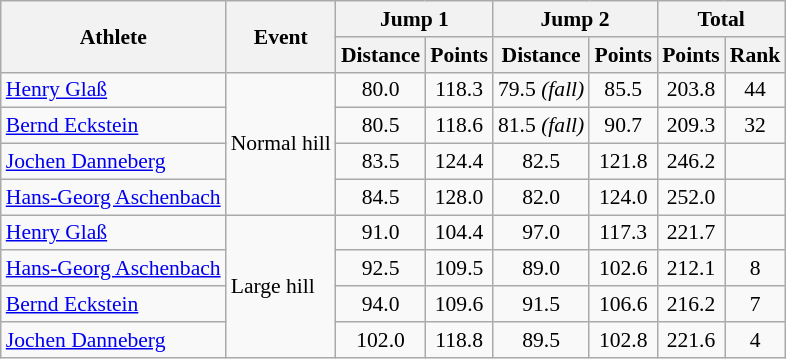<table class="wikitable" style="font-size:90%">
<tr>
<th rowspan="2">Athlete</th>
<th rowspan="2">Event</th>
<th colspan="2">Jump 1</th>
<th colspan="2">Jump 2</th>
<th colspan="2">Total</th>
</tr>
<tr>
<th>Distance</th>
<th>Points</th>
<th>Distance</th>
<th>Points</th>
<th>Points</th>
<th>Rank</th>
</tr>
<tr>
<td><a href='#'>Henry Glaß</a></td>
<td rowspan="4">Normal hill</td>
<td align="center">80.0</td>
<td align="center">118.3</td>
<td align="center">79.5 <em>(fall)</em></td>
<td align="center">85.5</td>
<td align="center">203.8</td>
<td align="center">44</td>
</tr>
<tr>
<td><a href='#'>Bernd Eckstein</a></td>
<td align="center">80.5</td>
<td align="center">118.6</td>
<td align="center">81.5 <em>(fall)</em></td>
<td align="center">90.7</td>
<td align="center">209.3</td>
<td align="center">32</td>
</tr>
<tr>
<td><a href='#'>Jochen Danneberg</a></td>
<td align="center">83.5</td>
<td align="center">124.4</td>
<td align="center">82.5</td>
<td align="center">121.8</td>
<td align="center">246.2</td>
<td align="center"></td>
</tr>
<tr>
<td><a href='#'>Hans-Georg Aschenbach</a></td>
<td align="center">84.5</td>
<td align="center">128.0</td>
<td align="center">82.0</td>
<td align="center">124.0</td>
<td align="center">252.0</td>
<td align="center"></td>
</tr>
<tr>
<td><a href='#'>Henry Glaß</a></td>
<td rowspan="4">Large hill</td>
<td align="center">91.0</td>
<td align="center">104.4</td>
<td align="center">97.0</td>
<td align="center">117.3</td>
<td align="center">221.7</td>
<td align="center"></td>
</tr>
<tr>
<td><a href='#'>Hans-Georg Aschenbach</a></td>
<td align="center">92.5</td>
<td align="center">109.5</td>
<td align="center">89.0</td>
<td align="center">102.6</td>
<td align="center">212.1</td>
<td align="center">8</td>
</tr>
<tr>
<td><a href='#'>Bernd Eckstein</a></td>
<td align="center">94.0</td>
<td align="center">109.6</td>
<td align="center">91.5</td>
<td align="center">106.6</td>
<td align="center">216.2</td>
<td align="center">7</td>
</tr>
<tr>
<td><a href='#'>Jochen Danneberg</a></td>
<td align="center">102.0</td>
<td align="center">118.8</td>
<td align="center">89.5</td>
<td align="center">102.8</td>
<td align="center">221.6</td>
<td align="center">4</td>
</tr>
</table>
